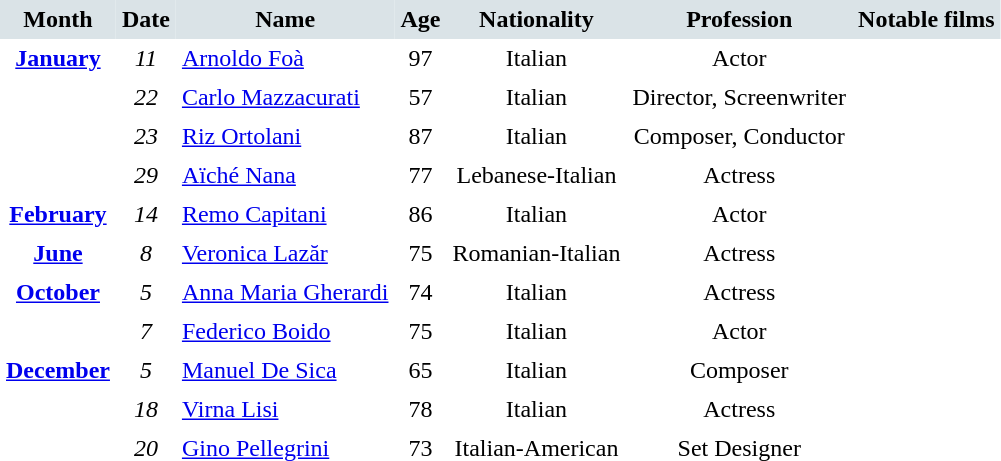<table cellspacing="0" cellpadding="4" border="0">
<tr style="background:#dae3e7; text-align:center;">
<th>Month</th>
<th>Date</th>
<th>Name</th>
<th>Age</th>
<th>Nationality</th>
<th>Profession</th>
<th>Notable films</th>
</tr>
<tr valign="top">
<th rowspan=4 style="text-align:center; vertical-align:top;"><a href='#'>January</a></th>
<td style="text-align:center;"><em>11</em></td>
<td><a href='#'>Arnoldo Foà</a></td>
<td style="text-align:center;">97</td>
<td style="text-align:center;">Italian</td>
<td style="text-align:center;">Actor</td>
<td></td>
</tr>
<tr>
<td style="text-align:center;"><em>22</em></td>
<td><a href='#'>Carlo Mazzacurati</a></td>
<td style="text-align:center;">57</td>
<td style="text-align:center;">Italian</td>
<td style="text-align:center;">Director, Screenwriter</td>
<td></td>
</tr>
<tr>
<td style="text-align:center;"><em>23</em></td>
<td><a href='#'>Riz Ortolani</a></td>
<td style="text-align:center;">87</td>
<td style="text-align:center;">Italian</td>
<td style="text-align:center;">Composer, Conductor</td>
<td></td>
</tr>
<tr>
<td style="text-align:center;"><em>29</em></td>
<td><a href='#'>Aïché Nana</a></td>
<td style="text-align:center;">77</td>
<td style="text-align:center;">Lebanese-Italian</td>
<td style="text-align:center;">Actress</td>
<td></td>
</tr>
<tr>
<th rowspan=1 style="text-align:center; vertical-align:top;"><a href='#'>February</a></th>
<td style="text-align:center;"><em>14</em></td>
<td><a href='#'>Remo Capitani</a></td>
<td style="text-align:center;">86</td>
<td style="text-align:center;">Italian</td>
<td style="text-align:center;">Actor</td>
<td></td>
</tr>
<tr>
<th rowspan=1 style="text-align:center; vertical-align:top;"><a href='#'>June</a></th>
<td style="text-align:center;"><em>8</em></td>
<td><a href='#'>Veronica Lazăr</a></td>
<td style="text-align:center;">75</td>
<td style="text-align:center;">Romanian-Italian</td>
<td style="text-align:center;">Actress</td>
<td></td>
</tr>
<tr>
<th rowspan=2 style="text-align:center; vertical-align:top;"><a href='#'>October</a></th>
<td style="text-align:center;"><em>5</em></td>
<td><a href='#'>Anna Maria Gherardi</a></td>
<td style="text-align:center;">74</td>
<td style="text-align:center;">Italian</td>
<td style="text-align:center;">Actress</td>
<td></td>
</tr>
<tr>
<td style="text-align:center;"><em>7</em></td>
<td><a href='#'>Federico Boido</a></td>
<td style="text-align:center;">75</td>
<td style="text-align:center;">Italian</td>
<td style="text-align:center;">Actor</td>
<td></td>
</tr>
<tr>
<th rowspan=3 style="text-align:center; vertical-align:top;"><a href='#'>December</a></th>
<td style="text-align:center;"><em>5</em></td>
<td><a href='#'>Manuel De Sica</a></td>
<td style="text-align:center;">65</td>
<td style="text-align:center;">Italian</td>
<td style="text-align:center;">Composer</td>
<td></td>
</tr>
<tr>
<td style="text-align:center;"><em>18</em></td>
<td><a href='#'>Virna Lisi</a></td>
<td style="text-align:center;">78</td>
<td style="text-align:center;">Italian</td>
<td style="text-align:center;">Actress</td>
<td></td>
</tr>
<tr>
<td style="text-align:center;"><em>20</em></td>
<td><a href='#'>Gino Pellegrini</a></td>
<td style="text-align:center;">73</td>
<td style="text-align:center;">Italian-American</td>
<td style="text-align:center;">Set Designer</td>
<td></td>
</tr>
<tr>
</tr>
</table>
